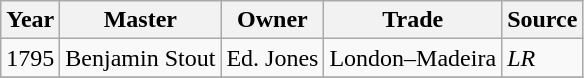<table class=" wikitable">
<tr>
<th>Year</th>
<th>Master</th>
<th>Owner</th>
<th>Trade</th>
<th>Source</th>
</tr>
<tr>
<td>1795</td>
<td>Benjamin Stout</td>
<td>Ed. Jones</td>
<td>London–Madeira</td>
<td><em>LR</em></td>
</tr>
<tr>
</tr>
</table>
